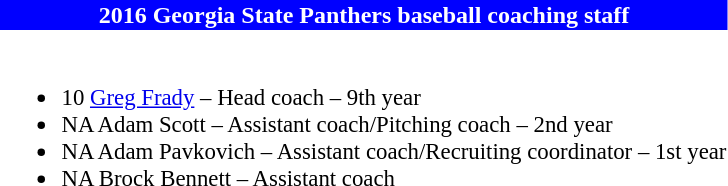<table class="toccolours" style="text-align: left;">
<tr>
<th colspan="9" style="background-color: #0000FF; color: #FFFFFF; text-align:center;">2016 Georgia State Panthers baseball coaching staff</th>
</tr>
<tr>
<td style="font-size: 95%;" valign="top"><br><ul><li>10 <a href='#'>Greg Frady</a> – Head coach – 9th year</li><li>NA Adam Scott – Assistant coach/Pitching coach – 2nd year</li><li>NA Adam Pavkovich – Assistant coach/Recruiting coordinator – 1st year</li><li>NA Brock Bennett – Assistant coach</li></ul></td>
</tr>
</table>
